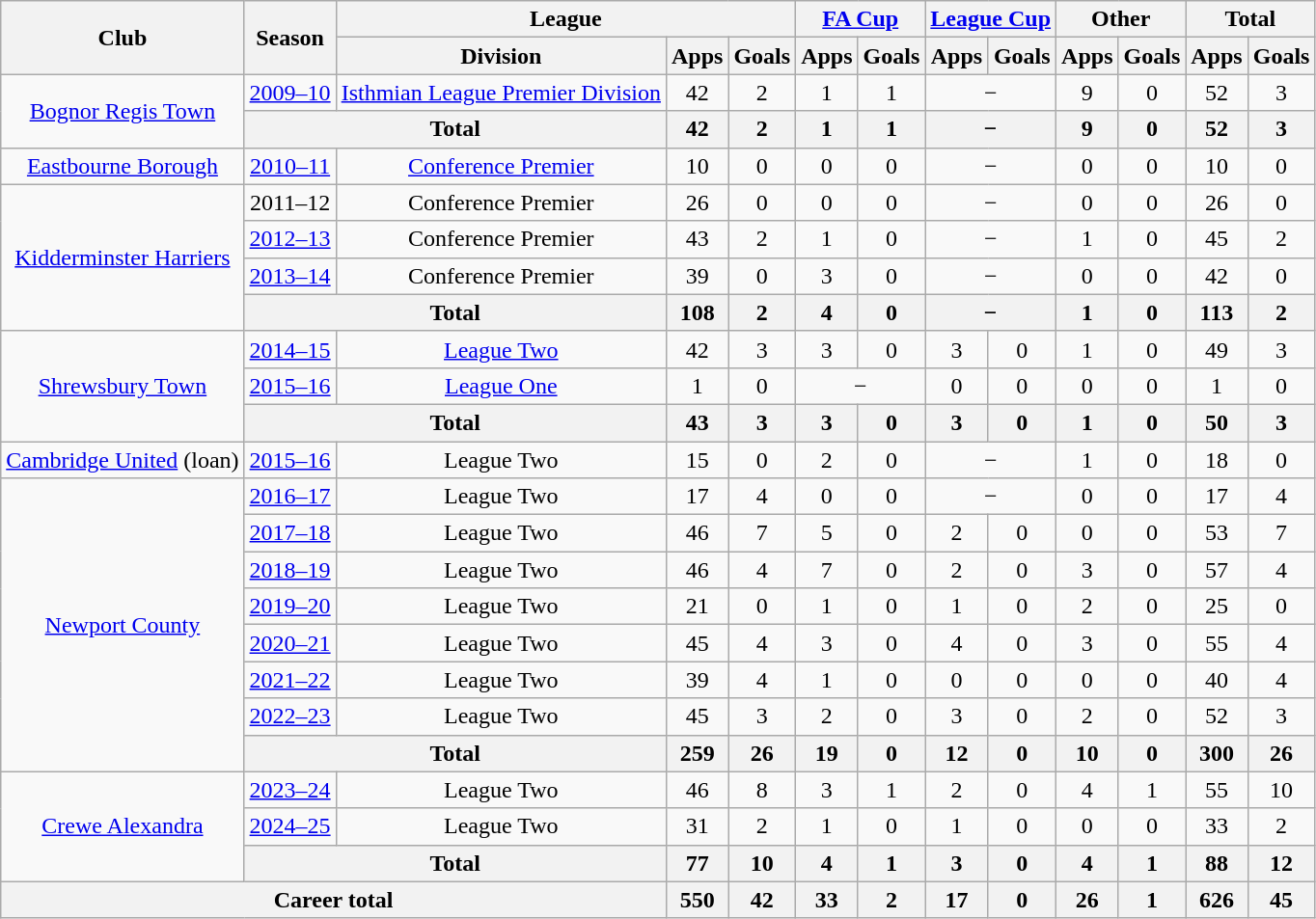<table class="wikitable" style="text-align:center">
<tr>
<th rowspan="2">Club</th>
<th rowspan="2">Season</th>
<th colspan="3">League</th>
<th colspan="2"><a href='#'>FA Cup</a></th>
<th colspan="2"><a href='#'>League Cup</a></th>
<th colspan="2">Other</th>
<th colspan="2">Total</th>
</tr>
<tr>
<th>Division</th>
<th>Apps</th>
<th>Goals</th>
<th>Apps</th>
<th>Goals</th>
<th>Apps</th>
<th>Goals</th>
<th>Apps</th>
<th>Goals</th>
<th>Apps</th>
<th>Goals</th>
</tr>
<tr>
<td rowspan="2"><a href='#'>Bognor Regis Town</a></td>
<td><a href='#'>2009–10</a></td>
<td><a href='#'>Isthmian League Premier Division</a></td>
<td>42</td>
<td>2</td>
<td>1</td>
<td>1</td>
<td colspan="2">−</td>
<td>9</td>
<td>0</td>
<td>52</td>
<td>3</td>
</tr>
<tr>
<th colspan="2">Total</th>
<th>42</th>
<th>2</th>
<th>1</th>
<th>1</th>
<th colspan="2">−</th>
<th>9</th>
<th>0</th>
<th>52</th>
<th>3</th>
</tr>
<tr>
<td><a href='#'>Eastbourne Borough</a></td>
<td><a href='#'>2010–11</a></td>
<td><a href='#'>Conference Premier</a></td>
<td>10</td>
<td>0</td>
<td>0</td>
<td>0</td>
<td colspan="2">−</td>
<td>0</td>
<td>0</td>
<td>10</td>
<td>0</td>
</tr>
<tr>
<td rowspan="4"><a href='#'>Kidderminster Harriers</a></td>
<td>2011–12</td>
<td>Conference Premier</td>
<td>26</td>
<td>0</td>
<td>0</td>
<td>0</td>
<td colspan="2">−</td>
<td>0</td>
<td>0</td>
<td>26</td>
<td>0</td>
</tr>
<tr>
<td><a href='#'>2012–13</a></td>
<td>Conference Premier</td>
<td>43</td>
<td>2</td>
<td>1</td>
<td>0</td>
<td colspan="2">−</td>
<td>1</td>
<td>0</td>
<td>45</td>
<td>2</td>
</tr>
<tr>
<td><a href='#'>2013–14</a></td>
<td>Conference Premier</td>
<td>39</td>
<td>0</td>
<td>3</td>
<td>0</td>
<td colspan="2">−</td>
<td>0</td>
<td>0</td>
<td>42</td>
<td>0</td>
</tr>
<tr>
<th colspan="2">Total</th>
<th>108</th>
<th>2</th>
<th>4</th>
<th>0</th>
<th colspan="2">−</th>
<th>1</th>
<th>0</th>
<th>113</th>
<th>2</th>
</tr>
<tr>
<td rowspan="3"><a href='#'>Shrewsbury Town</a></td>
<td><a href='#'>2014–15</a></td>
<td><a href='#'>League Two</a></td>
<td>42</td>
<td>3</td>
<td>3</td>
<td>0</td>
<td>3</td>
<td>0</td>
<td>1</td>
<td>0</td>
<td>49</td>
<td>3</td>
</tr>
<tr>
<td><a href='#'>2015–16</a></td>
<td><a href='#'>League One</a></td>
<td>1</td>
<td>0</td>
<td colspan="2">−</td>
<td>0</td>
<td>0</td>
<td>0</td>
<td>0</td>
<td>1</td>
<td>0</td>
</tr>
<tr>
<th colspan="2">Total</th>
<th>43</th>
<th>3</th>
<th>3</th>
<th>0</th>
<th>3</th>
<th>0</th>
<th>1</th>
<th>0</th>
<th>50</th>
<th>3</th>
</tr>
<tr>
<td><a href='#'>Cambridge United</a> (loan)</td>
<td><a href='#'>2015–16</a></td>
<td>League Two</td>
<td>15</td>
<td>0</td>
<td>2</td>
<td>0</td>
<td colspan="2">−</td>
<td>1</td>
<td>0</td>
<td>18</td>
<td>0</td>
</tr>
<tr>
<td rowspan="8"><a href='#'>Newport County</a></td>
<td><a href='#'>2016–17</a></td>
<td>League Two</td>
<td>17</td>
<td>4</td>
<td>0</td>
<td>0</td>
<td colspan="2">−</td>
<td>0</td>
<td>0</td>
<td>17</td>
<td>4</td>
</tr>
<tr>
<td><a href='#'>2017–18</a></td>
<td>League Two</td>
<td>46</td>
<td>7</td>
<td>5</td>
<td>0</td>
<td>2</td>
<td>0</td>
<td>0</td>
<td>0</td>
<td>53</td>
<td>7</td>
</tr>
<tr>
<td><a href='#'>2018–19</a></td>
<td>League Two</td>
<td>46</td>
<td>4</td>
<td>7</td>
<td>0</td>
<td>2</td>
<td>0</td>
<td>3</td>
<td>0</td>
<td>57</td>
<td>4</td>
</tr>
<tr>
<td><a href='#'>2019–20</a></td>
<td>League Two</td>
<td>21</td>
<td>0</td>
<td>1</td>
<td>0</td>
<td>1</td>
<td>0</td>
<td>2</td>
<td>0</td>
<td>25</td>
<td>0</td>
</tr>
<tr>
<td><a href='#'>2020–21</a></td>
<td>League Two</td>
<td>45</td>
<td>4</td>
<td>3</td>
<td>0</td>
<td>4</td>
<td>0</td>
<td>3</td>
<td>0</td>
<td>55</td>
<td>4</td>
</tr>
<tr>
<td><a href='#'>2021–22</a></td>
<td>League Two</td>
<td>39</td>
<td>4</td>
<td>1</td>
<td>0</td>
<td>0</td>
<td>0</td>
<td>0</td>
<td>0</td>
<td>40</td>
<td>4</td>
</tr>
<tr>
<td><a href='#'>2022–23</a></td>
<td>League Two</td>
<td>45</td>
<td>3</td>
<td>2</td>
<td>0</td>
<td>3</td>
<td>0</td>
<td>2</td>
<td>0</td>
<td>52</td>
<td>3</td>
</tr>
<tr>
<th colspan="2">Total</th>
<th>259</th>
<th>26</th>
<th>19</th>
<th>0</th>
<th>12</th>
<th>0</th>
<th>10</th>
<th>0</th>
<th>300</th>
<th>26</th>
</tr>
<tr>
<td rowspan="3"><a href='#'>Crewe Alexandra</a></td>
<td><a href='#'>2023–24</a></td>
<td>League Two</td>
<td>46</td>
<td>8</td>
<td>3</td>
<td>1</td>
<td>2</td>
<td>0</td>
<td>4</td>
<td>1</td>
<td>55</td>
<td>10</td>
</tr>
<tr>
<td><a href='#'>2024–25</a></td>
<td>League Two</td>
<td>31</td>
<td>2</td>
<td>1</td>
<td>0</td>
<td>1</td>
<td>0</td>
<td>0</td>
<td>0</td>
<td>33</td>
<td>2</td>
</tr>
<tr>
<th colspan="2">Total</th>
<th>77</th>
<th>10</th>
<th>4</th>
<th>1</th>
<th>3</th>
<th>0</th>
<th>4</th>
<th>1</th>
<th>88</th>
<th>12</th>
</tr>
<tr>
<th colspan="3">Career total</th>
<th>550</th>
<th>42</th>
<th>33</th>
<th>2</th>
<th>17</th>
<th>0</th>
<th>26</th>
<th>1</th>
<th>626</th>
<th>45</th>
</tr>
</table>
